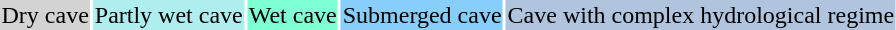<table style="background:transparent">
<tr>
<td bgcolor="LightGray">Dry cave</td>
<td bgcolor="PaleTurquoise">Partly wet cave</td>
<td bgcolor="Aquamarine">Wet cave</td>
<td bgcolor="LightSkyBlue">Submerged cave</td>
<td bgcolor="LightSteelBlue">Cave with complex hydrological regime</td>
</tr>
<tr>
</tr>
</table>
